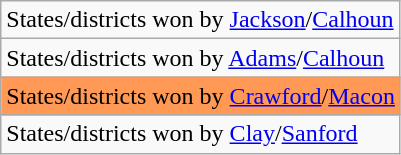<table class="wikitable">
<tr>
<td>States/districts won by <a href='#'>Jackson</a>/<a href='#'>Calhoun</a></td>
</tr>
<tr>
<td>States/districts won by <a href='#'>Adams</a>/<a href='#'>Calhoun</a></td>
</tr>
<tr bgcolor="#ff9955">
<td>States/districts won by <a href='#'>Crawford</a>/<a href='#'>Macon</a></td>
</tr>
<tr>
<td>States/districts won by <a href='#'>Clay</a>/<a href='#'>Sanford</a></td>
</tr>
</table>
